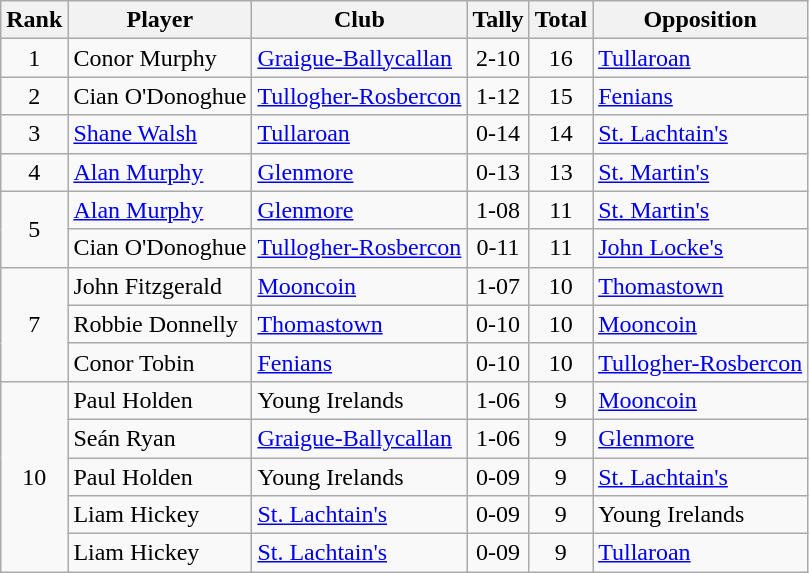<table class="wikitable">
<tr>
<th>Rank</th>
<th>Player</th>
<th>Club</th>
<th>Tally</th>
<th>Total</th>
<th>Opposition</th>
</tr>
<tr>
<td rowspan="1" style="text-align:center;">1</td>
<td>Conor Murphy</td>
<td><a href='#'>Graigue-Ballycallan</a></td>
<td align=center>2-10</td>
<td align=center>16</td>
<td><a href='#'>Tullaroan</a></td>
</tr>
<tr>
<td rowspan="1" style="text-align:center;">2</td>
<td>Cian O'Donoghue</td>
<td><a href='#'>Tullogher-Rosbercon</a></td>
<td align=center>1-12</td>
<td align=center>15</td>
<td><a href='#'>Fenians</a></td>
</tr>
<tr>
<td rowspan="1" style="text-align:center;">3</td>
<td><a href='#'>Shane Walsh</a></td>
<td><a href='#'>Tullaroan</a></td>
<td align=center>0-14</td>
<td align=center>14</td>
<td><a href='#'>St. Lachtain's</a></td>
</tr>
<tr>
<td rowspan="1" style="text-align:center;">4</td>
<td><a href='#'>Alan Murphy</a></td>
<td><a href='#'>Glenmore</a></td>
<td align=center>0-13</td>
<td align=center>13</td>
<td><a href='#'>St. Martin's</a></td>
</tr>
<tr>
<td rowspan="2" style="text-align:center;">5</td>
<td><a href='#'>Alan Murphy</a></td>
<td><a href='#'>Glenmore</a></td>
<td align=center>1-08</td>
<td align=center>11</td>
<td><a href='#'>St. Martin's</a></td>
</tr>
<tr>
<td>Cian O'Donoghue</td>
<td><a href='#'>Tullogher-Rosbercon</a></td>
<td align=center>0-11</td>
<td align=center>11</td>
<td><a href='#'>John Locke's</a></td>
</tr>
<tr>
<td rowspan="3" style="text-align:center;">7</td>
<td>John Fitzgerald</td>
<td><a href='#'>Mooncoin</a></td>
<td align=center>1-07</td>
<td align=center>10</td>
<td><a href='#'>Thomastown</a></td>
</tr>
<tr>
<td>Robbie Donnelly</td>
<td><a href='#'>Thomastown</a></td>
<td align=center>0-10</td>
<td align=center>10</td>
<td><a href='#'>Mooncoin</a></td>
</tr>
<tr>
<td>Conor Tobin</td>
<td><a href='#'>Fenians</a></td>
<td align=center>0-10</td>
<td align=center>10</td>
<td><a href='#'>Tullogher-Rosbercon</a></td>
</tr>
<tr>
<td rowspan="5" style="text-align:center;">10</td>
<td>Paul Holden</td>
<td>Young Irelands</td>
<td align=center>1-06</td>
<td align=center>9</td>
<td><a href='#'>Mooncoin</a></td>
</tr>
<tr>
<td>Seán Ryan</td>
<td><a href='#'>Graigue-Ballycallan</a></td>
<td align=center>1-06</td>
<td align=center>9</td>
<td><a href='#'>Glenmore</a></td>
</tr>
<tr>
<td>Paul Holden</td>
<td>Young Irelands</td>
<td align=center>0-09</td>
<td align=center>9</td>
<td><a href='#'>St. Lachtain's</a></td>
</tr>
<tr>
<td>Liam Hickey</td>
<td><a href='#'>St. Lachtain's</a></td>
<td align=center>0-09</td>
<td align=center>9</td>
<td>Young Irelands</td>
</tr>
<tr>
<td>Liam Hickey</td>
<td><a href='#'>St. Lachtain's</a></td>
<td align=center>0-09</td>
<td align=center>9</td>
<td><a href='#'>Tullaroan</a></td>
</tr>
</table>
